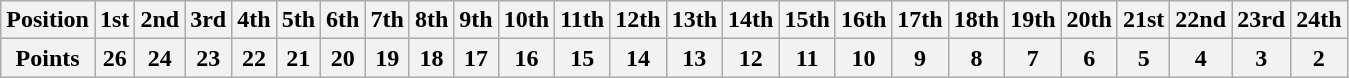<table class="wikitable">
<tr>
<th>Position</th>
<th>1st</th>
<th>2nd</th>
<th>3rd</th>
<th>4th</th>
<th>5th</th>
<th>6th</th>
<th>7th</th>
<th>8th</th>
<th>9th</th>
<th>10th</th>
<th>11th</th>
<th>12th</th>
<th>13th</th>
<th>14th</th>
<th>15th</th>
<th>16th</th>
<th>17th</th>
<th>18th</th>
<th>19th</th>
<th>20th</th>
<th>21st</th>
<th>22nd</th>
<th>23rd</th>
<th>24th</th>
</tr>
<tr>
<th>Points</th>
<th>26</th>
<th>24</th>
<th>23</th>
<th>22</th>
<th>21</th>
<th>20</th>
<th>19</th>
<th>18</th>
<th>17</th>
<th>16</th>
<th>15</th>
<th>14</th>
<th>13</th>
<th>12</th>
<th>11</th>
<th>10</th>
<th>9</th>
<th>8</th>
<th>7</th>
<th>6</th>
<th>5</th>
<th>4</th>
<th>3</th>
<th>2</th>
</tr>
</table>
